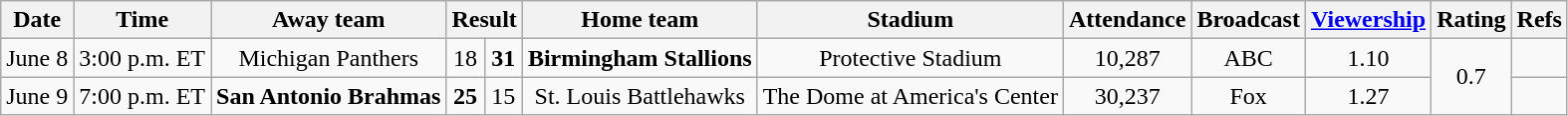<table class="wikitable" style="text-align:center;">
<tr>
<th>Date</th>
<th>Time<br></th>
<th>Away team</th>
<th colspan="2">Result<br></th>
<th>Home team</th>
<th>Stadium</th>
<th>Attendance</th>
<th>Broadcast</th>
<th><a href='#'>Viewership</a><br></th>
<th>Rating<br></th>
<th>Refs</th>
</tr>
<tr>
<td>June 8</td>
<td>3:00 p.m. ET</td>
<td>Michigan Panthers</td>
<td>18</td>
<td><strong>31</strong></td>
<td><strong>Birmingham Stallions</strong></td>
<td>Protective Stadium</td>
<td>10,287</td>
<td>ABC</td>
<td>1.10</td>
<td rowspan="2">0.7</td>
<td></td>
</tr>
<tr>
<td>June 9</td>
<td>7:00 p.m. ET</td>
<td><strong>San Antonio Brahmas</strong></td>
<td><strong>25</strong></td>
<td>15</td>
<td>St. Louis Battlehawks</td>
<td>The Dome at America's Center</td>
<td>30,237</td>
<td>Fox</td>
<td>1.27</td>
<td></td>
</tr>
</table>
